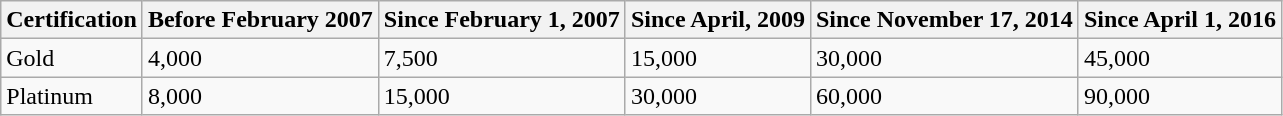<table class="wikitable">
<tr>
<th>Certification</th>
<th>Before February 2007</th>
<th>Since February 1, 2007</th>
<th>Since April, 2009</th>
<th>Since November 17, 2014</th>
<th>Since April 1, 2016</th>
</tr>
<tr>
<td>Gold</td>
<td>4,000</td>
<td>7,500</td>
<td>15,000</td>
<td>30,000</td>
<td>45,000</td>
</tr>
<tr>
<td>Platinum</td>
<td>8,000</td>
<td>15,000</td>
<td>30,000</td>
<td>60,000</td>
<td>90,000</td>
</tr>
</table>
